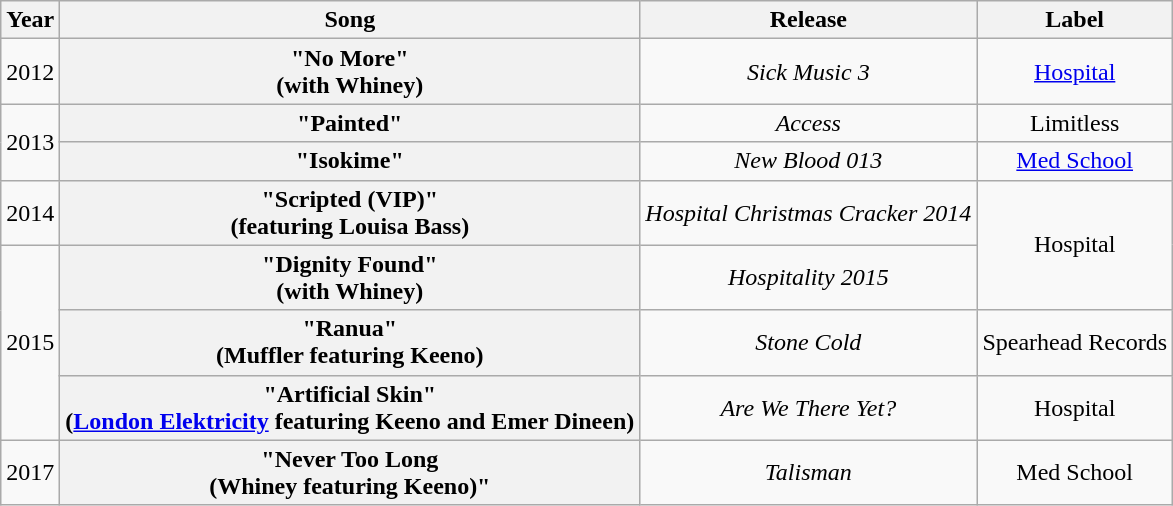<table class="wikitable plainrowheaders" style="text-align:center;">
<tr>
<th scope="col">Year</th>
<th scope="col">Song</th>
<th scope="col">Release</th>
<th scope="col">Label</th>
</tr>
<tr>
<td>2012</td>
<th scope="row">"No More"<br><span>(with Whiney)</span></th>
<td><em>Sick Music 3</em></td>
<td><a href='#'>Hospital</a></td>
</tr>
<tr>
<td rowspan="2">2013</td>
<th scope="row">"Painted"</th>
<td><em>Access</em></td>
<td>Limitless</td>
</tr>
<tr>
<th scope="row">"Isokime"</th>
<td><em>New Blood 013</em></td>
<td><a href='#'>Med School</a></td>
</tr>
<tr>
<td>2014</td>
<th scope="row">"Scripted (VIP)"<br><span>(featuring Louisa Bass)</span></th>
<td><em>Hospital Christmas Cracker 2014</em></td>
<td rowspan="2">Hospital</td>
</tr>
<tr>
<td rowspan="3">2015</td>
<th scope="row">"Dignity Found"<br><span>(with Whiney)</span></th>
<td><em>Hospitality 2015</em></td>
</tr>
<tr>
<th scope="row">"Ranua"<br><span>(Muffler featuring <strong>Keeno</strong>)</span></th>
<td><em>Stone Cold</em></td>
<td>Spearhead Records</td>
</tr>
<tr>
<th scope="row">"Artificial Skin"<br><span>(<a href='#'>London Elektricity</a> featuring <strong>Keeno</strong> and Emer Dineen)</span></th>
<td><em>Are We There Yet?</em></td>
<td>Hospital</td>
</tr>
<tr>
<td>2017</td>
<th scope="row">"Never Too Long <br><span>(Whiney featuring <strong>Keeno</strong>)</span>"</th>
<td><em>Talisman</em></td>
<td>Med School</td>
</tr>
</table>
